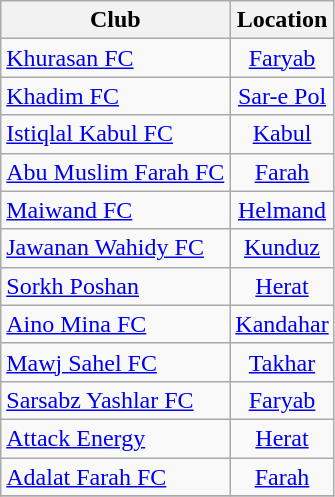<table class="wikitable sortable" style="text-align:center">
<tr>
<th>Club</th>
<th>Location</th>
</tr>
<tr>
<td style="text-align:left"><a href='#'>Khurasan FC</a></td>
<td><a href='#'>Faryab</a></td>
</tr>
<tr>
<td style="text-align:left"><a href='#'>Khadim FC</a></td>
<td><a href='#'>Sar-e Pol</a></td>
</tr>
<tr>
<td style="text-align:left"><a href='#'>Istiqlal Kabul FC</a></td>
<td><a href='#'>Kabul</a></td>
</tr>
<tr>
<td style="text-align:left"><a href='#'>Abu Muslim Farah FC</a></td>
<td><a href='#'>Farah</a></td>
</tr>
<tr>
<td style="text-align:left"><a href='#'>Maiwand FC</a></td>
<td><a href='#'>Helmand</a></td>
</tr>
<tr>
<td style="text-align:left"><a href='#'>Jawanan Wahidy FC</a></td>
<td><a href='#'>Kunduz</a></td>
</tr>
<tr>
<td style="text-align:left"><a href='#'>Sorkh Poshan</a></td>
<td><a href='#'>Herat</a></td>
</tr>
<tr>
<td style="text-align:left"><a href='#'>Aino Mina FC</a></td>
<td><a href='#'>Kandahar</a></td>
</tr>
<tr>
<td style="text-align:left"><a href='#'>Mawj Sahel FC</a></td>
<td><a href='#'>Takhar</a></td>
</tr>
<tr>
<td style="text-align:left"><a href='#'>Sarsabz Yashlar FC</a></td>
<td><a href='#'>Faryab</a></td>
</tr>
<tr>
<td style="text-align:left"><a href='#'>Attack Energy</a></td>
<td><a href='#'>Herat</a></td>
</tr>
<tr>
<td style="text-align:left"><a href='#'>Adalat Farah FC</a></td>
<td><a href='#'>Farah</a></td>
</tr>
<tr>
</tr>
</table>
